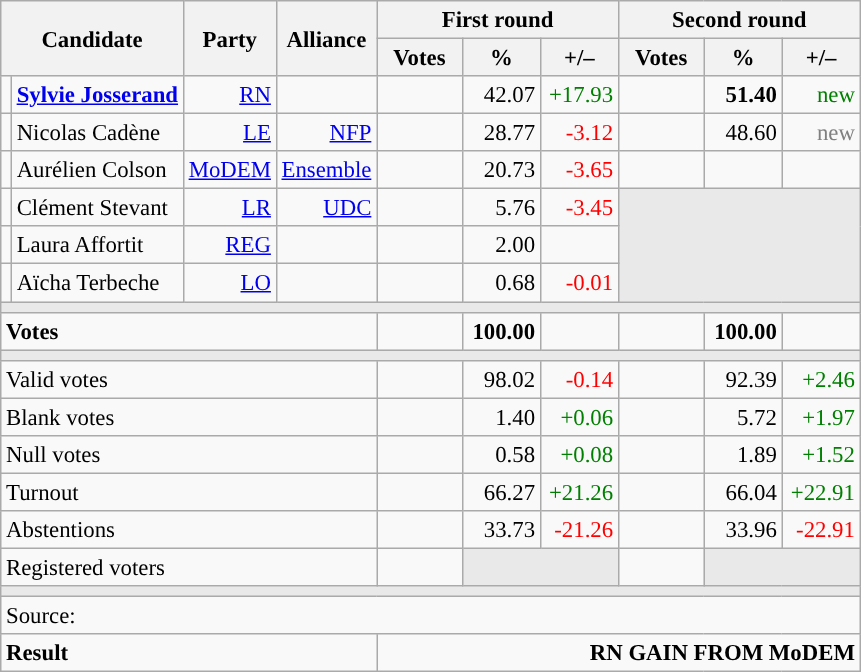<table class="wikitable" style="text-align:right;font-size:95%;">
<tr>
<th rowspan="2" colspan="2">Candidate</th>
<th colspan="1" rowspan="2">Party</th>
<th colspan="1" rowspan="2">Alliance</th>
<th colspan="3">First round</th>
<th colspan="3">Second round</th>
</tr>
<tr>
<th style="width:50px;">Votes</th>
<th style="width:45px;">%</th>
<th style="width:45px;">+/–</th>
<th style="width:50px;">Votes</th>
<th style="width:45px;">%</th>
<th style="width:45px;">+/–</th>
</tr>
<tr>
<td style="color:inherit;background:"></td>
<td style="text-align:left;"><strong><a href='#'>Sylvie Josserand</a></strong></td>
<td><a href='#'>RN</a></td>
<td></td>
<td></td>
<td>42.07</td>
<td style="color:green;">+17.93</td>
<td><strong></strong></td>
<td><strong>51.40</strong></td>
<td style="color:green;">new</td>
</tr>
<tr>
<td style="color:inherit;background:"></td>
<td style="text-align:left;">Nicolas Cadène</td>
<td><a href='#'>LE</a></td>
<td><a href='#'>NFP</a></td>
<td></td>
<td>28.77</td>
<td style="color:red;">-3.12</td>
<td></td>
<td>48.60</td>
<td style="color:grey;">new</td>
</tr>
<tr>
<td style="color:inherit;background:"></td>
<td style="text-align:left;">Aurélien Colson</td>
<td><a href='#'>MoDEM</a></td>
<td><a href='#'>Ensemble</a></td>
<td></td>
<td>20.73</td>
<td style="color:red;">-3.65</td>
<td></td>
<td></td>
<td style="color:grey;"></td>
</tr>
<tr>
<td style="color:inherit;background:"></td>
<td style="text-align:left;">Clément Stevant</td>
<td><a href='#'>LR</a></td>
<td><a href='#'>UDC</a></td>
<td></td>
<td>5.76</td>
<td style="color:red;">-3.45</td>
<td colspan="3" rowspan="3" style="background:#E9E9E9;"></td>
</tr>
<tr>
<td style="color:inherit;background:"></td>
<td style="text-align:left;">Laura Affortit</td>
<td><a href='#'>REG</a></td>
<td></td>
<td></td>
<td>2.00</td>
<td style="color:grey;"></td>
</tr>
<tr>
<td style="color:inherit;background:"></td>
<td style="text-align:left;">Aïcha Terbeche</td>
<td><a href='#'>LO</a></td>
<td></td>
<td></td>
<td>0.68</td>
<td style="color:red;">-0.01</td>
</tr>
<tr>
<td colspan="10" style="background:#E9E9E9;"></td>
</tr>
<tr style="font-weight:bold;">
<td colspan="4" style="text-align:left;">Votes</td>
<td></td>
<td>100.00</td>
<td></td>
<td></td>
<td>100.00</td>
<td></td>
</tr>
<tr>
<td colspan="10" style="background:#E9E9E9;"></td>
</tr>
<tr>
<td colspan="4" style="text-align:left;">Valid votes</td>
<td></td>
<td>98.02</td>
<td style="color:red;">-0.14</td>
<td></td>
<td>92.39</td>
<td style="color:green;">+2.46</td>
</tr>
<tr>
<td colspan="4" style="text-align:left;">Blank votes</td>
<td></td>
<td>1.40</td>
<td style="color:green;">+0.06</td>
<td></td>
<td>5.72</td>
<td style="color:green;">+1.97</td>
</tr>
<tr>
<td colspan="4" style="text-align:left;">Null votes</td>
<td></td>
<td>0.58</td>
<td style="color:green;">+0.08</td>
<td></td>
<td>1.89</td>
<td style="color:green;">+1.52</td>
</tr>
<tr>
<td colspan="4" style="text-align:left;">Turnout</td>
<td></td>
<td>66.27</td>
<td style="color:green;">+21.26</td>
<td></td>
<td>66.04</td>
<td style="color:green;">+22.91</td>
</tr>
<tr>
<td colspan="4" style="text-align:left;">Abstentions</td>
<td></td>
<td>33.73</td>
<td style="color:red;">-21.26</td>
<td></td>
<td>33.96</td>
<td style="color:red;">-22.91</td>
</tr>
<tr>
<td colspan="4" style="text-align:left;">Registered voters</td>
<td></td>
<td colspan="2" style="background:#E9E9E9;"></td>
<td></td>
<td colspan="2" style="background:#E9E9E9;"></td>
</tr>
<tr>
<td colspan="10" style="background:#E9E9E9;"></td>
</tr>
<tr>
<td colspan="10" style="text-align:left;">Source: </td>
</tr>
<tr style="font-weight:bold">
<td colspan="4" style="text-align:left;">Result</td>
<td colspan="6" style="background-color:">RN GAIN FROM MoDEM</td>
</tr>
</table>
